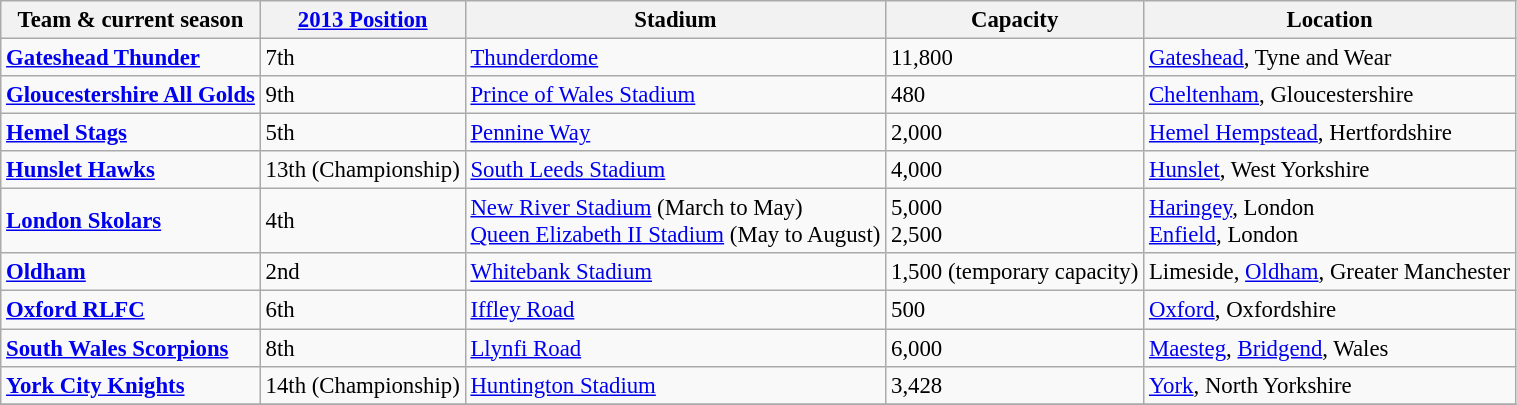<table class="wikitable sortable" style="font-size: 95%">
<tr>
<th>Team & current season</th>
<th><a href='#'>2013 Position</a></th>
<th>Stadium</th>
<th>Capacity</th>
<th>Location</th>
</tr>
<tr>
<td> <strong><a href='#'>Gateshead Thunder</a></strong></td>
<td>7th</td>
<td><a href='#'>Thunderdome</a></td>
<td>11,800</td>
<td><a href='#'>Gateshead</a>, Tyne and Wear</td>
</tr>
<tr>
<td> <strong><a href='#'>Gloucestershire All Golds</a></strong></td>
<td>9th</td>
<td><a href='#'>Prince of Wales Stadium</a></td>
<td>480</td>
<td><a href='#'>Cheltenham</a>, Gloucestershire</td>
</tr>
<tr>
<td> <strong><a href='#'>Hemel Stags</a></strong></td>
<td>5th</td>
<td><a href='#'>Pennine Way</a></td>
<td>2,000</td>
<td><a href='#'>Hemel Hempstead</a>, Hertfordshire</td>
</tr>
<tr>
<td> <strong><a href='#'>Hunslet Hawks</a></strong></td>
<td>13th (Championship)</td>
<td><a href='#'>South Leeds Stadium</a></td>
<td>4,000</td>
<td><a href='#'>Hunslet</a>, West Yorkshire</td>
</tr>
<tr>
<td> <strong><a href='#'>London Skolars</a></strong></td>
<td>4th</td>
<td><a href='#'>New River Stadium</a> (March to May) <br><a href='#'>Queen Elizabeth II Stadium</a> (May to August)</td>
<td>5,000<br> 2,500</td>
<td><a href='#'>Haringey</a>, London<br> <a href='#'>Enfield</a>, London</td>
</tr>
<tr>
<td> <strong><a href='#'>Oldham</a></strong></td>
<td>2nd</td>
<td><a href='#'>Whitebank Stadium</a></td>
<td>1,500 (temporary capacity)</td>
<td>Limeside, <a href='#'>Oldham</a>, Greater Manchester</td>
</tr>
<tr>
<td> <strong><a href='#'>Oxford RLFC</a></strong></td>
<td>6th</td>
<td><a href='#'>Iffley Road</a></td>
<td>500</td>
<td><a href='#'>Oxford</a>, Oxfordshire</td>
</tr>
<tr>
<td> <strong><a href='#'>South Wales Scorpions</a></strong></td>
<td>8th</td>
<td><a href='#'>Llynfi Road</a></td>
<td>6,000</td>
<td><a href='#'>Maesteg</a>, <a href='#'>Bridgend</a>, Wales</td>
</tr>
<tr>
<td> <strong><a href='#'>York City Knights</a></strong></td>
<td>14th (Championship)</td>
<td><a href='#'>Huntington Stadium</a></td>
<td>3,428</td>
<td><a href='#'>York</a>, North Yorkshire</td>
</tr>
<tr>
</tr>
</table>
